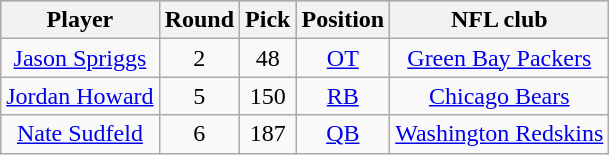<table class="wikitable" style="text-align:center;">
<tr style="background:#C0C0C0;">
<th>Player</th>
<th>Round</th>
<th>Pick</th>
<th>Position</th>
<th>NFL club</th>
</tr>
<tr>
<td><a href='#'>Jason Spriggs</a></td>
<td>2</td>
<td>48</td>
<td><a href='#'>OT</a></td>
<td><a href='#'>Green Bay Packers</a></td>
</tr>
<tr>
<td><a href='#'>Jordan Howard</a></td>
<td>5</td>
<td>150</td>
<td><a href='#'>RB</a></td>
<td><a href='#'>Chicago Bears</a></td>
</tr>
<tr>
<td><a href='#'>Nate Sudfeld</a></td>
<td>6</td>
<td>187</td>
<td><a href='#'>QB</a></td>
<td><a href='#'>Washington Redskins</a></td>
</tr>
</table>
